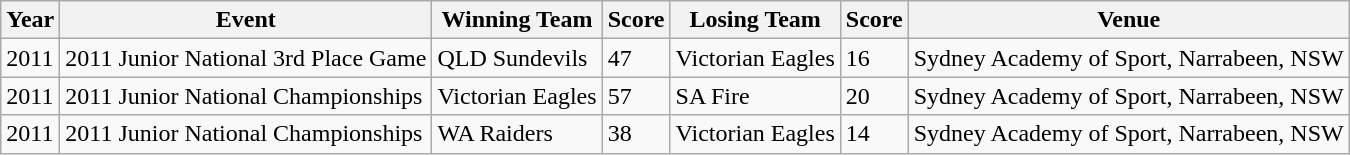<table class="wikitable">
<tr>
<th>Year</th>
<th>Event</th>
<th>Winning Team</th>
<th>Score</th>
<th>Losing Team</th>
<th>Score</th>
<th>Venue</th>
</tr>
<tr>
<td>2011</td>
<td>2011 Junior National 3rd Place Game</td>
<td>QLD Sundevils</td>
<td>47</td>
<td>Victorian Eagles</td>
<td>16</td>
<td>Sydney Academy of Sport, Narrabeen, NSW</td>
</tr>
<tr>
<td>2011</td>
<td>2011 Junior National Championships</td>
<td>Victorian Eagles</td>
<td>57</td>
<td>SA Fire</td>
<td>20</td>
<td>Sydney Academy of Sport, Narrabeen, NSW</td>
</tr>
<tr>
<td>2011</td>
<td>2011 Junior National Championships</td>
<td>WA Raiders</td>
<td>38</td>
<td>Victorian Eagles</td>
<td>14</td>
<td>Sydney Academy of Sport, Narrabeen, NSW</td>
</tr>
</table>
